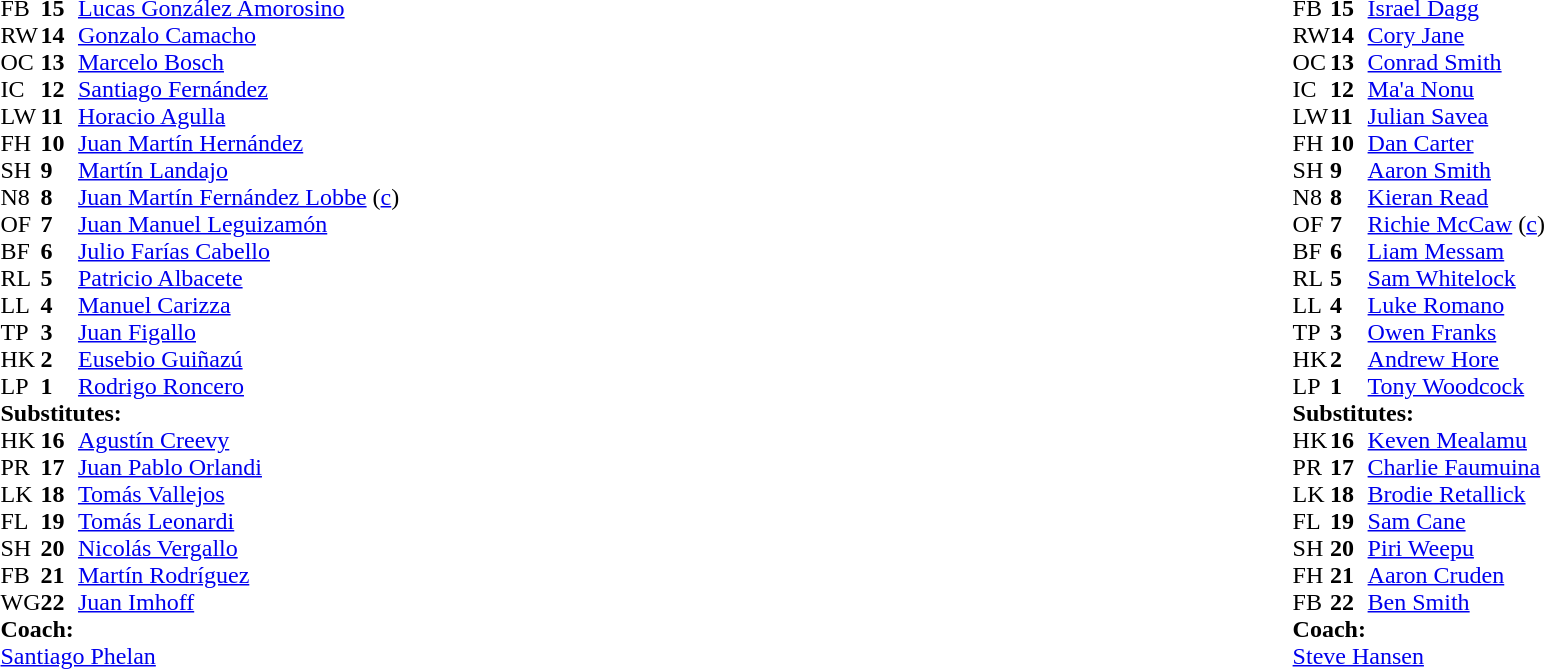<table style="width:100%">
<tr>
<td style="vertical-align:top; width:50%;"><br><table style="font-size: 100%" cellspacing="0" cellpadding="0">
<tr>
<th width="25"></th>
<th width="25"></th>
</tr>
<tr>
<td>FB</td>
<td><strong>15</strong></td>
<td><a href='#'>Lucas González Amorosino</a></td>
<td></td>
<td></td>
</tr>
<tr>
<td>RW</td>
<td><strong>14</strong></td>
<td><a href='#'>Gonzalo Camacho</a></td>
</tr>
<tr>
<td>OC</td>
<td><strong>13</strong></td>
<td><a href='#'>Marcelo Bosch</a></td>
</tr>
<tr>
<td>IC</td>
<td><strong>12</strong></td>
<td><a href='#'>Santiago Fernández</a></td>
</tr>
<tr>
<td>LW</td>
<td><strong>11</strong></td>
<td><a href='#'>Horacio Agulla</a></td>
<td></td>
<td></td>
</tr>
<tr>
<td>FH</td>
<td><strong>10</strong></td>
<td><a href='#'>Juan Martín Hernández</a></td>
</tr>
<tr>
<td>SH</td>
<td><strong>9</strong></td>
<td><a href='#'>Martín Landajo</a></td>
</tr>
<tr>
<td>N8</td>
<td><strong>8</strong></td>
<td><a href='#'>Juan Martín Fernández Lobbe</a> (<a href='#'>c</a>)</td>
</tr>
<tr>
<td>OF</td>
<td><strong>7</strong></td>
<td><a href='#'>Juan Manuel Leguizamón</a></td>
<td></td>
<td></td>
</tr>
<tr>
<td>BF</td>
<td><strong>6</strong></td>
<td><a href='#'>Julio Farías Cabello</a></td>
</tr>
<tr>
<td>RL</td>
<td><strong>5</strong></td>
<td><a href='#'>Patricio Albacete</a></td>
</tr>
<tr>
<td>LL</td>
<td><strong>4</strong></td>
<td><a href='#'>Manuel Carizza</a></td>
<td></td>
<td></td>
</tr>
<tr>
<td>TP</td>
<td><strong>3</strong></td>
<td><a href='#'>Juan Figallo</a></td>
<td></td>
<td></td>
</tr>
<tr>
<td>HK</td>
<td><strong>2</strong></td>
<td><a href='#'>Eusebio Guiñazú</a></td>
<td></td>
<td></td>
</tr>
<tr>
<td>LP</td>
<td><strong>1</strong></td>
<td><a href='#'>Rodrigo Roncero</a></td>
</tr>
<tr>
<td colspan=3><strong>Substitutes:</strong></td>
</tr>
<tr>
<td>HK</td>
<td><strong>16</strong></td>
<td><a href='#'>Agustín Creevy</a></td>
<td></td>
<td></td>
</tr>
<tr>
<td>PR</td>
<td><strong>17</strong></td>
<td><a href='#'>Juan Pablo Orlandi</a></td>
<td></td>
<td></td>
</tr>
<tr>
<td>LK</td>
<td><strong>18</strong></td>
<td><a href='#'>Tomás Vallejos</a></td>
<td></td>
<td></td>
</tr>
<tr>
<td>FL</td>
<td><strong>19</strong></td>
<td><a href='#'>Tomás Leonardi</a></td>
<td></td>
<td></td>
</tr>
<tr>
<td>SH</td>
<td><strong>20</strong></td>
<td><a href='#'>Nicolás Vergallo</a></td>
<td></td>
<td></td>
<td></td>
</tr>
<tr>
<td>FB</td>
<td><strong>21</strong></td>
<td><a href='#'>Martín Rodríguez</a></td>
<td></td>
<td></td>
<td></td>
</tr>
<tr>
<td>WG</td>
<td><strong>22</strong></td>
<td><a href='#'>Juan Imhoff</a></td>
<td></td>
<td></td>
</tr>
<tr>
<td colspan="3"><strong>Coach:</strong></td>
</tr>
<tr>
<td colspan="4"> <a href='#'>Santiago Phelan</a></td>
</tr>
</table>
</td>
<td style="vertical-align:top"></td>
<td style="vertical-align:top; width:50%;"><br><table cellspacing="0" cellpadding="0" style="font-size:100%; margin:auto;">
<tr>
<th width="25"></th>
<th width="25"></th>
</tr>
<tr>
<td>FB</td>
<td><strong>15</strong></td>
<td><a href='#'>Israel Dagg</a></td>
</tr>
<tr>
<td>RW</td>
<td><strong>14</strong></td>
<td><a href='#'>Cory Jane</a></td>
</tr>
<tr>
<td>OC</td>
<td><strong>13</strong></td>
<td><a href='#'>Conrad Smith</a></td>
<td></td>
<td></td>
</tr>
<tr>
<td>IC</td>
<td><strong>12</strong></td>
<td><a href='#'>Ma'a Nonu</a></td>
</tr>
<tr>
<td>LW</td>
<td><strong>11</strong></td>
<td><a href='#'>Julian Savea</a></td>
</tr>
<tr>
<td>FH</td>
<td><strong>10</strong></td>
<td><a href='#'>Dan Carter</a></td>
<td></td>
<td></td>
</tr>
<tr>
<td>SH</td>
<td><strong>9</strong></td>
<td><a href='#'>Aaron Smith</a></td>
<td></td>
<td></td>
</tr>
<tr>
<td>N8</td>
<td><strong>8</strong></td>
<td><a href='#'>Kieran Read</a></td>
</tr>
<tr>
<td>OF</td>
<td><strong>7</strong></td>
<td><a href='#'>Richie McCaw</a> (<a href='#'>c</a>)</td>
<td></td>
<td></td>
</tr>
<tr>
<td>BF</td>
<td><strong>6</strong></td>
<td><a href='#'>Liam Messam</a></td>
</tr>
<tr>
<td>RL</td>
<td><strong>5</strong></td>
<td><a href='#'>Sam Whitelock</a></td>
</tr>
<tr>
<td>LL</td>
<td><strong>4</strong></td>
<td><a href='#'>Luke Romano</a></td>
<td></td>
<td colspan=2></td>
<td></td>
</tr>
<tr>
<td>TP</td>
<td><strong>3</strong></td>
<td><a href='#'>Owen Franks</a></td>
<td></td>
<td></td>
</tr>
<tr>
<td>HK</td>
<td><strong>2</strong></td>
<td><a href='#'>Andrew Hore</a></td>
<td></td>
<td></td>
</tr>
<tr>
<td>LP</td>
<td><strong>1</strong></td>
<td><a href='#'>Tony Woodcock</a></td>
</tr>
<tr>
<td colspan=3><strong>Substitutes:</strong></td>
</tr>
<tr>
<td>HK</td>
<td><strong>16</strong></td>
<td><a href='#'>Keven Mealamu</a></td>
<td></td>
<td></td>
</tr>
<tr>
<td>PR</td>
<td><strong>17</strong></td>
<td><a href='#'>Charlie Faumuina</a></td>
<td></td>
<td></td>
</tr>
<tr>
<td>LK</td>
<td><strong>18</strong></td>
<td><a href='#'>Brodie Retallick</a></td>
<td></td>
<td></td>
<td></td>
<td></td>
</tr>
<tr>
<td>FL</td>
<td><strong>19</strong></td>
<td><a href='#'>Sam Cane</a></td>
<td></td>
<td></td>
</tr>
<tr>
<td>SH</td>
<td><strong>20</strong></td>
<td><a href='#'>Piri Weepu</a></td>
<td></td>
<td></td>
</tr>
<tr>
<td>FH</td>
<td><strong>21</strong></td>
<td><a href='#'>Aaron Cruden</a></td>
<td></td>
<td></td>
</tr>
<tr>
<td>FB</td>
<td><strong>22</strong></td>
<td><a href='#'>Ben Smith</a></td>
<td></td>
<td></td>
</tr>
<tr>
<td colspan="3"><strong>Coach:</strong></td>
</tr>
<tr>
<td colspan="4"> <a href='#'>Steve Hansen</a></td>
</tr>
</table>
</td>
</tr>
</table>
